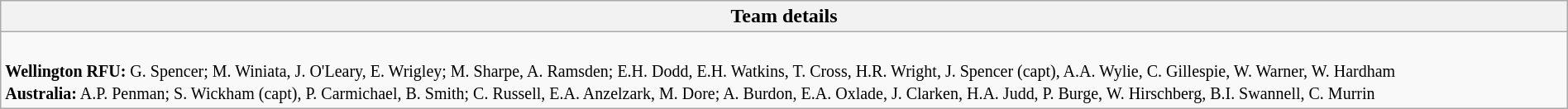<table style="width:100%" class="wikitable collapsible collapsed">
<tr>
<th>Team details</th>
</tr>
<tr>
<td><br><small>
<strong>Wellington RFU:</strong> G. Spencer; M. Winiata, J. O'Leary, E. Wrigley; M. Sharpe, A. Ramsden; E.H. Dodd, E.H. Watkins, T. Cross, H.R. Wright, J. Spencer (capt), A.A. Wylie, C. Gillespie, W. Warner, W. Hardham
<br>
<strong>Australia:</strong> A.P. Penman; S. Wickham (capt), P. Carmichael, B. Smith; C. Russell, E.A. Anzelzark, M. Dore; A. Burdon, E.A. Oxlade, J. Clarken, H.A. Judd, P. Burge, W. Hirschberg, B.I. Swannell, C. Murrin
</small></td>
</tr>
</table>
